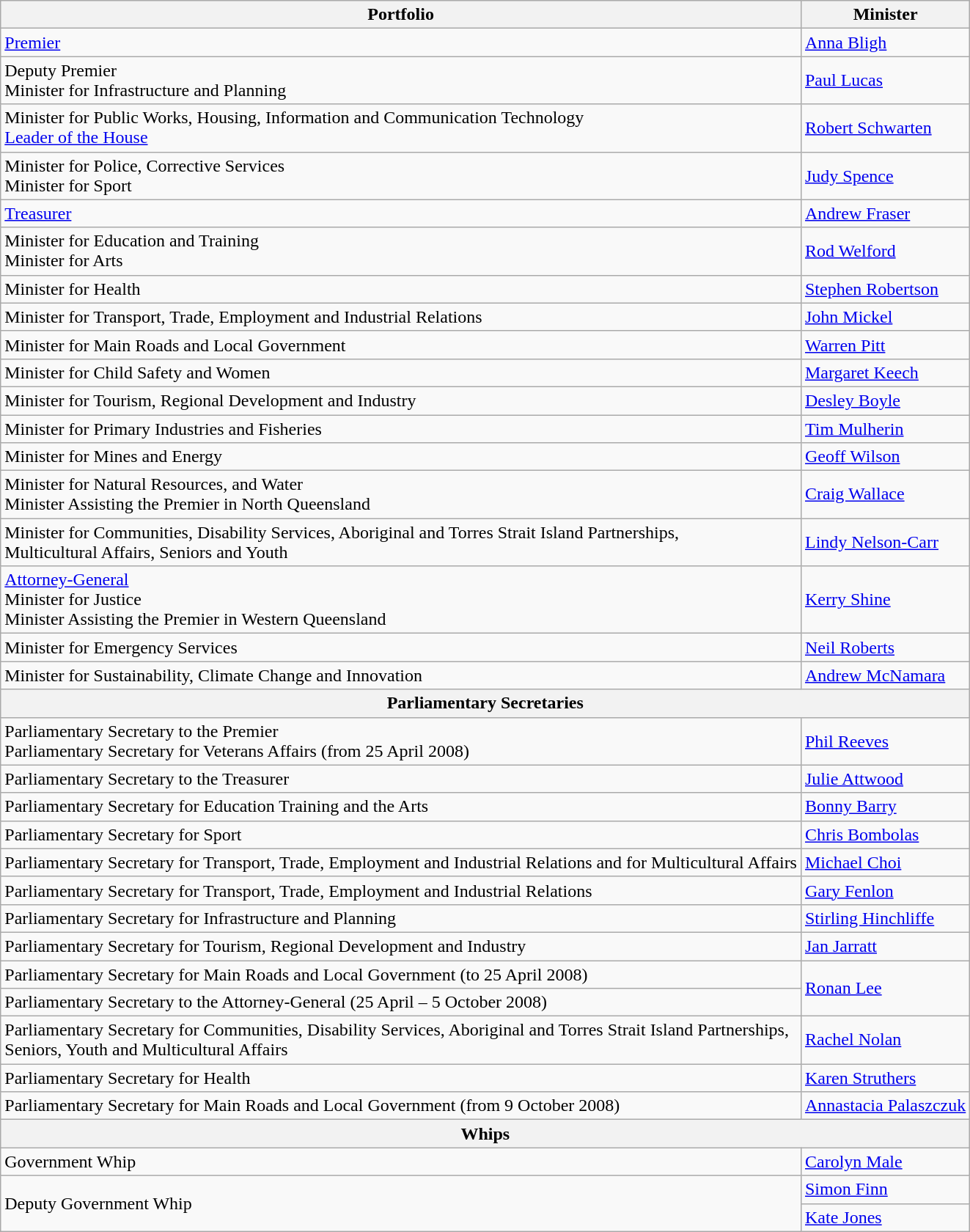<table class="wikitable">
<tr>
<th>Portfolio</th>
<th>Minister</th>
</tr>
<tr>
<td><a href='#'>Premier</a></td>
<td><a href='#'>Anna Bligh</a></td>
</tr>
<tr>
<td>Deputy Premier<br>Minister for Infrastructure and Planning</td>
<td><a href='#'>Paul Lucas</a></td>
</tr>
<tr>
<td>Minister for Public Works, Housing, Information and Communication Technology<br><a href='#'>Leader of the House</a></td>
<td><a href='#'>Robert Schwarten</a></td>
</tr>
<tr>
<td>Minister for Police, Corrective Services<br>Minister for Sport</td>
<td><a href='#'>Judy Spence</a></td>
</tr>
<tr>
<td><a href='#'>Treasurer</a></td>
<td><a href='#'>Andrew Fraser</a></td>
</tr>
<tr>
<td>Minister for Education and Training<br>Minister for Arts</td>
<td><a href='#'>Rod Welford</a></td>
</tr>
<tr>
<td>Minister for Health</td>
<td><a href='#'>Stephen Robertson</a></td>
</tr>
<tr>
<td>Minister for Transport, Trade, Employment and Industrial Relations</td>
<td><a href='#'>John Mickel</a></td>
</tr>
<tr>
<td>Minister for Main Roads and Local Government</td>
<td><a href='#'>Warren Pitt</a></td>
</tr>
<tr>
<td>Minister for Child Safety and Women</td>
<td><a href='#'>Margaret Keech</a></td>
</tr>
<tr>
<td>Minister for Tourism, Regional Development and Industry</td>
<td><a href='#'>Desley Boyle</a></td>
</tr>
<tr>
<td>Minister for Primary Industries and Fisheries</td>
<td><a href='#'>Tim Mulherin</a></td>
</tr>
<tr>
<td>Minister for Mines and Energy</td>
<td><a href='#'>Geoff Wilson</a></td>
</tr>
<tr>
<td>Minister for Natural Resources, and Water<br>Minister Assisting the Premier in North Queensland</td>
<td><a href='#'>Craig Wallace</a></td>
</tr>
<tr>
<td>Minister for Communities, Disability Services, Aboriginal and Torres Strait Island Partnerships,<br>Multicultural Affairs, Seniors and Youth</td>
<td><a href='#'>Lindy Nelson-Carr</a></td>
</tr>
<tr>
<td><a href='#'>Attorney-General</a><br>Minister for Justice<br>Minister Assisting the Premier in Western Queensland</td>
<td><a href='#'>Kerry Shine</a></td>
</tr>
<tr>
<td>Minister for Emergency Services</td>
<td><a href='#'>Neil Roberts</a></td>
</tr>
<tr>
<td>Minister for Sustainability, Climate Change and Innovation</td>
<td><a href='#'>Andrew McNamara</a></td>
</tr>
<tr>
<th colspan=2>Parliamentary Secretaries</th>
</tr>
<tr>
<td>Parliamentary Secretary to the Premier<br>Parliamentary Secretary for Veterans Affairs (from 25 April 2008)</td>
<td><a href='#'>Phil Reeves</a></td>
</tr>
<tr>
<td>Parliamentary Secretary to the Treasurer</td>
<td><a href='#'>Julie Attwood</a></td>
</tr>
<tr>
<td>Parliamentary Secretary for Education Training and the Arts</td>
<td><a href='#'>Bonny Barry</a></td>
</tr>
<tr>
<td>Parliamentary Secretary for Sport</td>
<td><a href='#'>Chris Bombolas</a></td>
</tr>
<tr>
<td>Parliamentary Secretary for Transport, Trade, Employment and Industrial Relations and for Multicultural Affairs</td>
<td><a href='#'>Michael Choi</a></td>
</tr>
<tr>
<td>Parliamentary Secretary for Transport, Trade, Employment and Industrial Relations</td>
<td><a href='#'>Gary Fenlon</a></td>
</tr>
<tr>
<td>Parliamentary Secretary for Infrastructure and Planning</td>
<td><a href='#'>Stirling Hinchliffe</a></td>
</tr>
<tr>
<td>Parliamentary Secretary for Tourism, Regional Development and Industry</td>
<td><a href='#'>Jan Jarratt</a></td>
</tr>
<tr>
<td>Parliamentary Secretary for Main Roads and Local Government (to 25 April 2008)</td>
<td rowspan=2><a href='#'>Ronan Lee</a></td>
</tr>
<tr>
<td>Parliamentary Secretary to the Attorney-General (25 April – 5 October 2008)</td>
</tr>
<tr>
<td>Parliamentary Secretary for Communities, Disability Services, Aboriginal and Torres Strait Island Partnerships,<br>Seniors, Youth and Multicultural Affairs</td>
<td><a href='#'>Rachel Nolan</a></td>
</tr>
<tr>
<td>Parliamentary Secretary for Health</td>
<td><a href='#'>Karen Struthers</a></td>
</tr>
<tr>
<td>Parliamentary Secretary for Main Roads and Local Government (from 9 October 2008)</td>
<td><a href='#'>Annastacia Palaszczuk</a></td>
</tr>
<tr>
<th colspan=2>Whips</th>
</tr>
<tr>
<td>Government Whip</td>
<td><a href='#'>Carolyn Male</a></td>
</tr>
<tr>
<td rowspan=2>Deputy Government Whip</td>
<td><a href='#'>Simon Finn</a></td>
</tr>
<tr>
<td><a href='#'>Kate Jones</a></td>
</tr>
</table>
